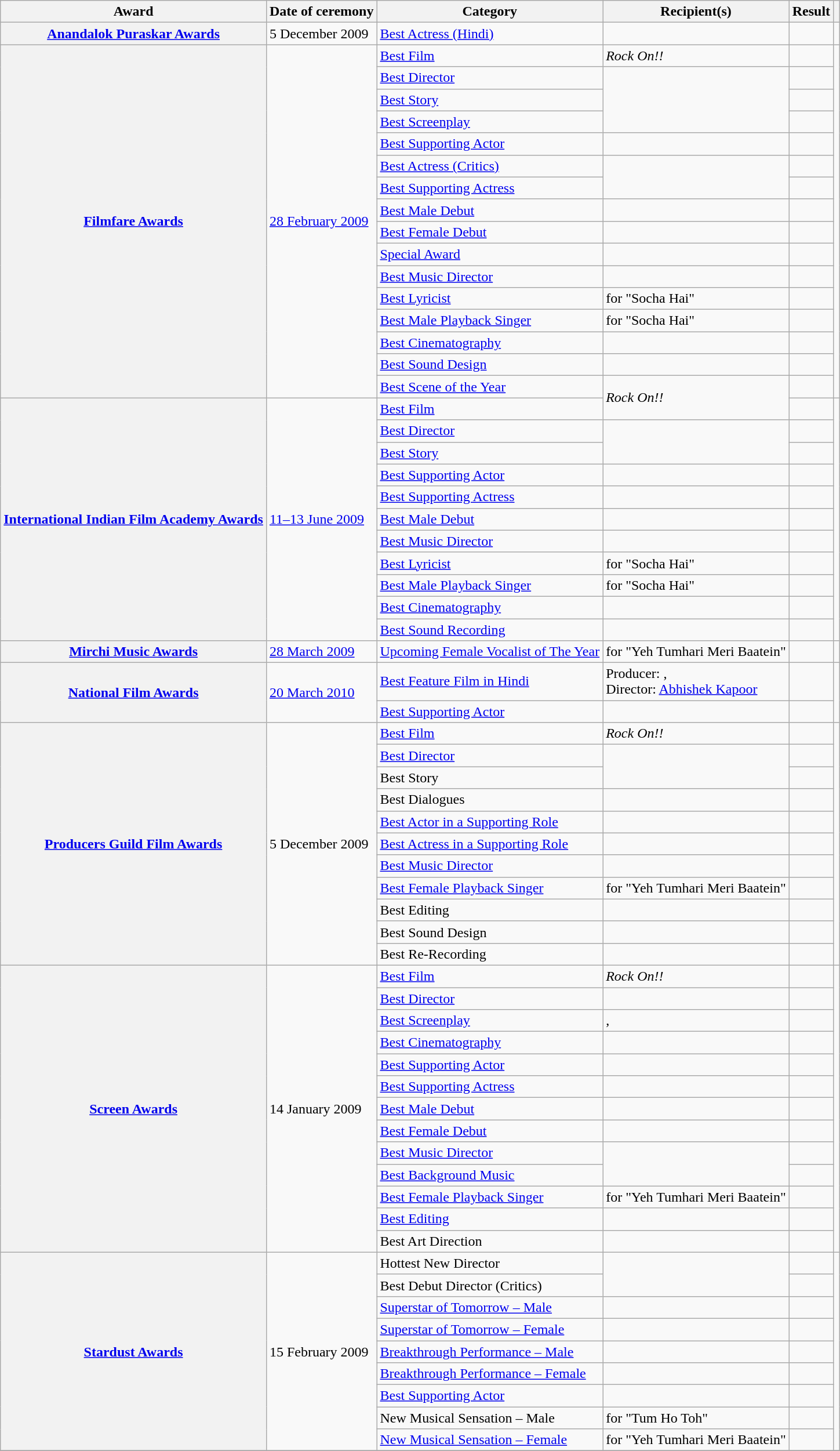<table class="wikitable plainrowheaders sortable">
<tr>
<th scope="col">Award</th>
<th scope="col">Date of ceremony</th>
<th scope="col">Category</th>
<th scope="col">Recipient(s)</th>
<th scope="col">Result</th>
<th scope="col" class="unsortable"></th>
</tr>
<tr>
<th scope="row"><a href='#'>Anandalok Puraskar Awards</a></th>
<td>5 December 2009</td>
<td><a href='#'>Best Actress (Hindi)</a></td>
<td></td>
<td></td>
<td style="text-align:center;"></td>
</tr>
<tr>
<th scope="row" rowspan="16"><a href='#'>Filmfare Awards</a></th>
<td rowspan="16"><a href='#'>28 February 2009</a></td>
<td><a href='#'>Best Film</a></td>
<td><em>Rock On!!</em></td>
<td></td>
<td style="text-align:center;" rowspan="16"><br><br></td>
</tr>
<tr>
<td><a href='#'>Best Director</a></td>
<td rowspan="3"></td>
<td></td>
</tr>
<tr>
<td><a href='#'>Best Story</a></td>
<td></td>
</tr>
<tr>
<td><a href='#'>Best Screenplay</a></td>
<td></td>
</tr>
<tr>
<td><a href='#'>Best Supporting Actor</a></td>
<td></td>
<td></td>
</tr>
<tr>
<td><a href='#'>Best Actress (Critics)</a></td>
<td rowspan="2"></td>
<td></td>
</tr>
<tr>
<td><a href='#'>Best Supporting Actress</a></td>
<td></td>
</tr>
<tr>
<td><a href='#'>Best Male Debut</a></td>
<td></td>
<td></td>
</tr>
<tr>
<td><a href='#'>Best Female Debut</a></td>
<td></td>
<td></td>
</tr>
<tr>
<td><a href='#'>Special Award</a></td>
<td></td>
<td></td>
</tr>
<tr>
<td><a href='#'>Best Music Director</a></td>
<td></td>
<td></td>
</tr>
<tr>
<td><a href='#'>Best Lyricist</a></td>
<td> for "Socha Hai"</td>
<td></td>
</tr>
<tr>
<td><a href='#'>Best Male Playback Singer</a></td>
<td> for "Socha Hai"</td>
<td></td>
</tr>
<tr>
<td><a href='#'>Best Cinematography</a></td>
<td></td>
<td></td>
</tr>
<tr>
<td><a href='#'>Best Sound Design</a></td>
<td></td>
<td></td>
</tr>
<tr>
<td><a href='#'>Best Scene of the Year</a></td>
<td rowspan="2"><em>Rock On!!</em></td>
<td></td>
</tr>
<tr>
<th scope="row" rowspan="11"><a href='#'>International Indian Film Academy Awards</a></th>
<td rowspan="11"><a href='#'>11–13 June 2009</a></td>
<td><a href='#'>Best Film</a></td>
<td></td>
<td style="text-align:center;" rowspan="11"><br><br></td>
</tr>
<tr>
<td><a href='#'>Best Director</a></td>
<td rowspan="2"></td>
<td></td>
</tr>
<tr>
<td><a href='#'>Best Story</a></td>
<td></td>
</tr>
<tr>
<td><a href='#'>Best Supporting Actor</a></td>
<td></td>
<td></td>
</tr>
<tr>
<td><a href='#'>Best Supporting Actress</a></td>
<td></td>
<td></td>
</tr>
<tr>
<td><a href='#'>Best Male Debut</a></td>
<td></td>
<td></td>
</tr>
<tr>
<td><a href='#'>Best Music Director</a></td>
<td></td>
<td></td>
</tr>
<tr>
<td><a href='#'>Best Lyricist</a></td>
<td> for "Socha Hai"</td>
<td></td>
</tr>
<tr>
<td><a href='#'>Best Male Playback Singer</a></td>
<td> for "Socha Hai"</td>
<td></td>
</tr>
<tr>
<td><a href='#'>Best Cinematography</a></td>
<td></td>
<td></td>
</tr>
<tr>
<td><a href='#'>Best Sound Recording</a></td>
<td></td>
<td></td>
</tr>
<tr>
<th scope="row"><a href='#'>Mirchi Music Awards</a></th>
<td><a href='#'>28 March 2009</a></td>
<td><a href='#'>Upcoming Female Vocalist of The Year</a></td>
<td> for "Yeh Tumhari Meri Baatein"</td>
<td></td>
<td style="text-align:center;"></td>
</tr>
<tr>
<th scope="row" rowspan="2"><a href='#'>National Film Awards</a></th>
<td rowspan="2"><a href='#'>20 March 2010</a></td>
<td><a href='#'>Best Feature Film in Hindi</a></td>
<td>Producer: , <br>Director: <a href='#'>Abhishek Kapoor</a></td>
<td></td>
<td style="text-align:center;" rowspan="2"></td>
</tr>
<tr>
<td><a href='#'>Best Supporting Actor</a></td>
<td></td>
<td></td>
</tr>
<tr>
<th scope="row" rowspan="11"><a href='#'>Producers Guild Film Awards</a></th>
<td rowspan="11">5 December 2009</td>
<td><a href='#'>Best Film</a></td>
<td><em>Rock On!!</em></td>
<td></td>
<td style="text-align:center;" rowspan="11"><br><br><br></td>
</tr>
<tr>
<td><a href='#'>Best Director</a></td>
<td rowspan="2"></td>
<td></td>
</tr>
<tr>
<td>Best Story</td>
<td></td>
</tr>
<tr>
<td>Best Dialogues</td>
<td></td>
<td></td>
</tr>
<tr>
<td><a href='#'>Best Actor in a Supporting Role</a></td>
<td></td>
<td></td>
</tr>
<tr>
<td><a href='#'>Best Actress in a Supporting Role</a></td>
<td></td>
<td></td>
</tr>
<tr>
<td><a href='#'>Best Music Director</a></td>
<td></td>
<td></td>
</tr>
<tr>
<td><a href='#'>Best Female Playback Singer</a></td>
<td> for "Yeh Tumhari Meri Baatein"</td>
<td></td>
</tr>
<tr>
<td>Best Editing</td>
<td></td>
<td></td>
</tr>
<tr>
<td>Best Sound Design</td>
<td></td>
<td></td>
</tr>
<tr>
<td>Best Re-Recording</td>
<td></td>
<td></td>
</tr>
<tr>
<th scope="row" rowspan="13"><a href='#'>Screen Awards</a></th>
<td rowspan="13">14 January 2009</td>
<td><a href='#'>Best Film</a></td>
<td><em>Rock On!!</em></td>
<td></td>
<td style="text-align:center;" rowspan="13"><br><br></td>
</tr>
<tr>
<td><a href='#'>Best Director</a></td>
<td></td>
<td></td>
</tr>
<tr>
<td><a href='#'>Best Screenplay</a></td>
<td>, </td>
<td></td>
</tr>
<tr>
<td><a href='#'>Best Cinematography</a></td>
<td></td>
<td></td>
</tr>
<tr>
<td><a href='#'>Best Supporting Actor</a></td>
<td></td>
<td></td>
</tr>
<tr>
<td><a href='#'>Best Supporting Actress</a></td>
<td></td>
<td></td>
</tr>
<tr>
<td><a href='#'>Best Male Debut</a></td>
<td></td>
<td></td>
</tr>
<tr>
<td><a href='#'>Best Female Debut</a></td>
<td></td>
<td></td>
</tr>
<tr>
<td><a href='#'>Best Music Director</a></td>
<td rowspan="2"></td>
<td></td>
</tr>
<tr>
<td><a href='#'>Best Background Music</a></td>
<td></td>
</tr>
<tr>
<td><a href='#'>Best Female Playback Singer</a></td>
<td> for "Yeh Tumhari Meri Baatein"</td>
<td></td>
</tr>
<tr>
<td><a href='#'>Best Editing</a></td>
<td></td>
<td></td>
</tr>
<tr>
<td>Best Art Direction</td>
<td></td>
<td></td>
</tr>
<tr>
<th scope="row" rowspan="9"><a href='#'>Stardust Awards</a></th>
<td rowspan="9">15 February 2009</td>
<td>Hottest New Director</td>
<td rowspan="2"></td>
<td></td>
<td style="text-align:center;" rowspan="9"><br><br></td>
</tr>
<tr>
<td>Best Debut Director (Critics)</td>
<td></td>
</tr>
<tr>
<td><a href='#'>Superstar of Tomorrow – Male</a></td>
<td></td>
<td></td>
</tr>
<tr>
<td><a href='#'>Superstar of Tomorrow – Female</a></td>
<td></td>
<td></td>
</tr>
<tr>
<td><a href='#'>Breakthrough Performance – Male</a></td>
<td></td>
<td></td>
</tr>
<tr>
<td><a href='#'>Breakthrough Performance – Female</a></td>
<td></td>
<td></td>
</tr>
<tr>
<td><a href='#'>Best Supporting Actor</a></td>
<td></td>
<td></td>
</tr>
<tr>
<td>New Musical Sensation – Male</td>
<td> for "Tum Ho Toh"</td>
<td></td>
</tr>
<tr>
<td><a href='#'>New Musical Sensation – Female</a></td>
<td> for "Yeh Tumhari Meri Baatein"</td>
<td></td>
</tr>
<tr>
</tr>
</table>
